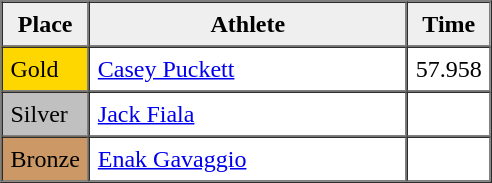<table border=1 cellpadding=5 cellspacing=0>
<tr>
<th style="background:#efefef;" width="20">Place</th>
<th style="background:#efefef;" width="200">Athlete</th>
<th style="background:#efefef;" width="20">Time</th>
</tr>
<tr align=left>
<td style="background:gold;">Gold</td>
<td><a href='#'>Casey Puckett</a></td>
<td>57.958</td>
</tr>
<tr align=left>
<td style="background:silver;">Silver</td>
<td><a href='#'>Jack Fiala</a></td>
<td></td>
</tr>
<tr align=left>
<td style="background:#CC9966;">Bronze</td>
<td><a href='#'>Enak Gavaggio</a></td>
<td></td>
</tr>
</table>
